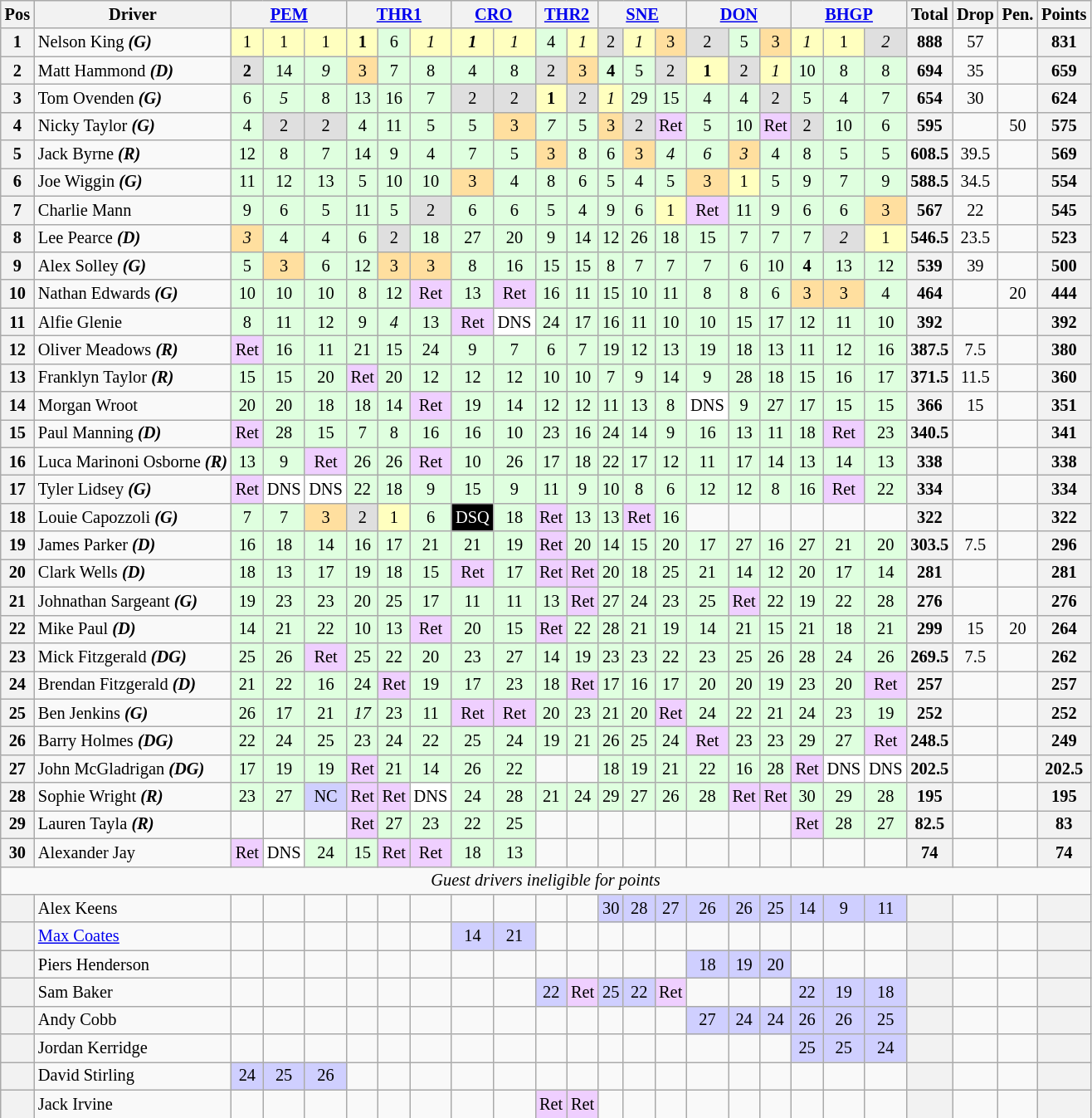<table class="wikitable" style="font-size: 85%; text-align: center;">
<tr valign="top">
<th valign="middle">Pos</th>
<th valign="middle">Driver</th>
<th colspan=3><a href='#'>PEM</a></th>
<th colspan=3><a href='#'>THR1</a></th>
<th colspan=2><a href='#'>CRO</a></th>
<th colspan=2><a href='#'>THR2</a></th>
<th colspan=3><a href='#'>SNE</a></th>
<th colspan=3><a href='#'>DON</a></th>
<th colspan=3><a href='#'>BHGP</a></th>
<th valign=middle>Total</th>
<th valign=middle>Drop</th>
<th valign=middle>Pen.</th>
<th valign=middle>Points</th>
</tr>
<tr>
<th>1</th>
<td align=left>  Nelson King <strong><em>(G)</em></strong></td>
<td style="background:#ffffbf;">1</td>
<td style="background:#ffffbf;">1</td>
<td style="background:#ffffbf;">1</td>
<td style="background:#ffffbf;"><strong>1</strong></td>
<td style="background:#dfffdf;">6</td>
<td style="background:#ffffbf;"><em>1</em></td>
<td style="background:#ffffbf;"><strong><em>1</em></strong></td>
<td style="background:#ffffbf;"><em>1</em></td>
<td style="background:#dfffdf;">4</td>
<td style="background:#ffffbf;"><em>1</em></td>
<td style="background:#dfdfdf;">2</td>
<td style="background:#ffffbf;"><em>1</em></td>
<td style="background:#ffdf9f;">3</td>
<td style="background:#dfdfdf;">2</td>
<td style="background:#dfffdf;">5</td>
<td style="background:#ffdf9f;">3</td>
<td style="background:#ffffbf;"><em>1</em></td>
<td style="background:#ffffbf;">1</td>
<td style="background:#dfdfdf;"><em>2</em></td>
<th>888</th>
<td>57</td>
<td></td>
<th>831</th>
</tr>
<tr>
<th>2</th>
<td align=left> Matt Hammond <strong><em>(D)</em></strong></td>
<td style="background:#dfdfdf;"><strong>2</strong></td>
<td style="background:#dfffdf;">14</td>
<td style="background:#dfffdf;"><em>9</em></td>
<td style="background:#ffdf9f;">3</td>
<td style="background:#dfffdf;">7</td>
<td style="background:#dfffdf;">8</td>
<td style="background:#dfffdf;">4</td>
<td style="background:#dfffdf;">8</td>
<td style="background:#dfdfdf;">2</td>
<td style="background:#ffdf9f;">3</td>
<td style="background:#dfffdf;"><strong>4</strong></td>
<td style="background:#dfffdf;">5</td>
<td style="background:#dfdfdf;">2</td>
<td style="background:#ffffbf;"><strong>1</strong></td>
<td style="background:#dfdfdf;">2</td>
<td style="background:#ffffbf;"><em>1</em></td>
<td style="background:#dfffdf;">10</td>
<td style="background:#dfffdf;">8</td>
<td style="background:#dfffdf;">8</td>
<th>694</th>
<td>35</td>
<td></td>
<th>659</th>
</tr>
<tr>
<th>3</th>
<td align=left> Tom Ovenden <strong><em>(G)</em></strong></td>
<td style="background:#dfffdf;">6</td>
<td style="background:#dfffdf;"><em>5</em></td>
<td style="background:#dfffdf;">8</td>
<td style="background:#dfffdf;">13</td>
<td style="background:#dfffdf;">16</td>
<td style="background:#dfffdf;">7</td>
<td style="background:#dfdfdf;">2</td>
<td style="background:#dfdfdf;">2</td>
<td style="background:#ffffbf;"><strong>1</strong></td>
<td style="background:#dfdfdf;">2</td>
<td style="background:#ffffbf;"><em>1</em></td>
<td style="background:#dfffdf;">29</td>
<td style="background:#dfffdf;">15</td>
<td style="background:#dfffdf;">4</td>
<td style="background:#dfffdf;">4</td>
<td style="background:#dfdfdf;">2</td>
<td style="background:#dfffdf;">5</td>
<td style="background:#dfffdf;">4</td>
<td style="background:#dfffdf;">7</td>
<th>654</th>
<td>30</td>
<td></td>
<th>624</th>
</tr>
<tr>
<th>4</th>
<td align=left> Nicky Taylor <strong><em>(G)</em></strong></td>
<td style="background:#dfffdf;">4</td>
<td style="background:#dfdfdf;">2</td>
<td style="background:#dfdfdf;">2</td>
<td style="background:#dfffdf;">4</td>
<td style="background:#dfffdf;">11</td>
<td style="background:#dfffdf;">5</td>
<td style="background:#dfffdf;">5</td>
<td style="background:#ffdf9f;">3</td>
<td style="background:#dfffdf;"><em>7</em></td>
<td style="background:#dfffdf;">5</td>
<td style="background:#ffdf9f;">3</td>
<td style="background:#dfdfdf;">2</td>
<td style="background:#efcfff;">Ret</td>
<td style="background:#dfffdf;">5</td>
<td style="background:#dfffdf;">10</td>
<td style="background:#efcfff;">Ret</td>
<td style="background:#dfdfdf;">2</td>
<td style="background:#dfffdf;">10</td>
<td style="background:#dfffdf;">6</td>
<th>595</th>
<td></td>
<td>50</td>
<th>575</th>
</tr>
<tr>
<th>5</th>
<td align=left> Jack Byrne <strong><em>(R)</em></strong></td>
<td style="background:#dfffdf;">12</td>
<td style="background:#dfffdf;">8</td>
<td style="background:#dfffdf;">7</td>
<td style="background:#dfffdf;">14</td>
<td style="background:#dfffdf;">9</td>
<td style="background:#dfffdf;">4</td>
<td style="background:#dfffdf;">7</td>
<td style="background:#dfffdf;">5</td>
<td style="background:#ffdf9f;">3</td>
<td style="background:#dfffdf;">8</td>
<td style="background:#dfffdf;">6</td>
<td style="background:#ffdf9f;">3</td>
<td style="background:#dfffdf;"><em>4</em></td>
<td style="background:#dfffdf;"><em>6</em></td>
<td style="background:#ffdf9f;"><em>3</em></td>
<td style="background:#dfffdf;">4</td>
<td style="background:#dfffdf;">8</td>
<td style="background:#dfffdf;">5</td>
<td style="background:#dfffdf;">5</td>
<th>608.5</th>
<td>39.5</td>
<td></td>
<th>569</th>
</tr>
<tr>
<th>6</th>
<td align=left> Joe Wiggin <strong><em>(G)</em></strong></td>
<td style="background:#dfffdf;">11</td>
<td style="background:#dfffdf;">12</td>
<td style="background:#dfffdf;">13</td>
<td style="background:#dfffdf;">5</td>
<td style="background:#dfffdf;">10</td>
<td style="background:#dfffdf;">10</td>
<td style="background:#ffdf9f;">3</td>
<td style="background:#dfffdf;">4</td>
<td style="background:#dfffdf;">8</td>
<td style="background:#dfffdf;">6</td>
<td style="background:#dfffdf;">5</td>
<td style="background:#dfffdf;">4</td>
<td style="background:#dfffdf;">5</td>
<td style="background:#ffdf9f;">3</td>
<td style="background:#ffffbf;">1</td>
<td style="background:#dfffdf;">5</td>
<td style="background:#dfffdf;">9</td>
<td style="background:#dfffdf;">7</td>
<td style="background:#dfffdf;">9</td>
<th>588.5</th>
<td>34.5</td>
<td></td>
<th>554</th>
</tr>
<tr>
<th>7</th>
<td align=left> Charlie Mann</td>
<td style="background:#dfffdf;">9</td>
<td style="background:#dfffdf;">6</td>
<td style="background:#dfffdf;">5</td>
<td style="background:#dfffdf;">11</td>
<td style="background:#dfffdf;">5</td>
<td style="background:#dfdfdf;">2</td>
<td style="background:#dfffdf;">6</td>
<td style="background:#dfffdf;">6</td>
<td style="background:#dfffdf;">5</td>
<td style="background:#dfffdf;">4</td>
<td style="background:#dfffdf;">9</td>
<td style="background:#dfffdf;">6</td>
<td style="background:#ffffbf;">1</td>
<td style="background:#efcfff;">Ret</td>
<td style="background:#dfffdf;">11</td>
<td style="background:#dfffdf;">9</td>
<td style="background:#dfffdf;">6</td>
<td style="background:#dfffdf;">6</td>
<td style="background:#ffdf9f;">3</td>
<th>567</th>
<td>22</td>
<td></td>
<th>545</th>
</tr>
<tr>
<th>8</th>
<td align=left> Lee Pearce <strong><em>(D)</em></strong></td>
<td style="background:#ffdf9f;"><em>3</em></td>
<td style="background:#dfffdf;">4</td>
<td style="background:#dfffdf;">4</td>
<td style="background:#dfffdf;">6</td>
<td style="background:#dfdfdf;">2</td>
<td style="background:#dfffdf;">18</td>
<td style="background:#dfffdf;">27</td>
<td style="background:#dfffdf;">20</td>
<td style="background:#dfffdf;">9</td>
<td style="background:#dfffdf;">14</td>
<td style="background:#dfffdf;">12</td>
<td style="background:#dfffdf;">26</td>
<td style="background:#dfffdf;">18</td>
<td style="background:#dfffdf;">15</td>
<td style="background:#dfffdf;">7</td>
<td style="background:#dfffdf;">7</td>
<td style="background:#dfffdf;">7</td>
<td style="background:#dfdfdf;"><em>2</em></td>
<td style="background:#ffffbf;">1</td>
<th>546.5</th>
<td>23.5</td>
<td></td>
<th>523</th>
</tr>
<tr>
<th>9</th>
<td align=left> Alex Solley <strong><em>(G)</em></strong></td>
<td style="background:#dfffdf;">5</td>
<td style="background:#ffdf9f;">3</td>
<td style="background:#dfffdf;">6</td>
<td style="background:#dfffdf;">12</td>
<td style="background:#ffdf9f;">3</td>
<td style="background:#ffdf9f;">3</td>
<td style="background:#dfffdf;">8</td>
<td style="background:#dfffdf;">16</td>
<td style="background:#dfffdf;">15</td>
<td style="background:#dfffdf;">15</td>
<td style="background:#dfffdf;">8</td>
<td style="background:#dfffdf;">7</td>
<td style="background:#dfffdf;">7</td>
<td style="background:#dfffdf;">7</td>
<td style="background:#dfffdf;">6</td>
<td style="background:#dfffdf;">10</td>
<td style="background:#dfffdf;"><strong>4</strong></td>
<td style="background:#dfffdf;">13</td>
<td style="background:#dfffdf;">12</td>
<th>539</th>
<td>39</td>
<td></td>
<th>500</th>
</tr>
<tr>
<th>10</th>
<td align=left> Nathan Edwards <strong><em>(G)</em></strong></td>
<td style="background:#dfffdf;">10</td>
<td style="background:#dfffdf;">10</td>
<td style="background:#dfffdf;">10</td>
<td style="background:#dfffdf;">8</td>
<td style="background:#dfffdf;">12</td>
<td style="background:#efcfff;">Ret</td>
<td style="background:#dfffdf;">13</td>
<td style="background:#efcfff;">Ret</td>
<td style="background:#dfffdf;">16</td>
<td style="background:#dfffdf;">11</td>
<td style="background:#dfffdf;">15</td>
<td style="background:#dfffdf;">10</td>
<td style="background:#dfffdf;">11</td>
<td style="background:#dfffdf;">8</td>
<td style="background:#dfffdf;">8</td>
<td style="background:#dfffdf;">6</td>
<td style="background:#ffdf9f;">3</td>
<td style="background:#ffdf9f;">3</td>
<td style="background:#dfffdf;">4</td>
<th>464</th>
<td></td>
<td>20</td>
<th>444</th>
</tr>
<tr>
<th>11</th>
<td align=left> Alfie Glenie</td>
<td style="background:#dfffdf;">8</td>
<td style="background:#dfffdf;">11</td>
<td style="background:#dfffdf;">12</td>
<td style="background:#dfffdf;">9</td>
<td style="background:#dfffdf;"><em>4</em></td>
<td style="background:#dfffdf;">13</td>
<td style="background:#efcfff;">Ret</td>
<td style="background:#ffffff;">DNS</td>
<td style="background:#dfffdf;">24</td>
<td style="background:#dfffdf;">17</td>
<td style="background:#dfffdf;">16</td>
<td style="background:#dfffdf;">11</td>
<td style="background:#dfffdf;">10</td>
<td style="background:#dfffdf;">10</td>
<td style="background:#dfffdf;">15</td>
<td style="background:#dfffdf;">17</td>
<td style="background:#dfffdf;">12</td>
<td style="background:#dfffdf;">11</td>
<td style="background:#dfffdf;">10</td>
<th>392</th>
<td></td>
<td></td>
<th>392</th>
</tr>
<tr>
<th>12</th>
<td align=left> Oliver Meadows <strong><em>(R)</em></strong></td>
<td style="background:#efcfff;">Ret</td>
<td style="background:#dfffdf;">16</td>
<td style="background:#dfffdf;">11</td>
<td style="background:#dfffdf;">21</td>
<td style="background:#dfffdf;">15</td>
<td style="background:#dfffdf;">24</td>
<td style="background:#dfffdf;">9</td>
<td style="background:#dfffdf;">7</td>
<td style="background:#dfffdf;">6</td>
<td style="background:#dfffdf;">7</td>
<td style="background:#dfffdf;">19</td>
<td style="background:#dfffdf;">12</td>
<td style="background:#dfffdf;">13</td>
<td style="background:#dfffdf;">19</td>
<td style="background:#dfffdf;">18</td>
<td style="background:#dfffdf;">13</td>
<td style="background:#dfffdf;">11</td>
<td style="background:#dfffdf;">12</td>
<td style="background:#dfffdf;">16</td>
<th>387.5</th>
<td>7.5</td>
<td></td>
<th>380</th>
</tr>
<tr>
<th>13</th>
<td align=left> Franklyn Taylor <strong><em>(R)</em></strong></td>
<td style="background:#dfffdf;">15</td>
<td style="background:#dfffdf;">15</td>
<td style="background:#dfffdf;">20</td>
<td style="background:#efcfff;">Ret</td>
<td style="background:#dfffdf;">20</td>
<td style="background:#dfffdf;">12</td>
<td style="background:#dfffdf;">12</td>
<td style="background:#dfffdf;">12</td>
<td style="background:#dfffdf;">10</td>
<td style="background:#dfffdf;">10</td>
<td style="background:#dfffdf;">7</td>
<td style="background:#dfffdf;">9</td>
<td style="background:#dfffdf;">14</td>
<td style="background:#dfffdf;">9</td>
<td style="background:#dfffdf;">28</td>
<td style="background:#dfffdf;">18</td>
<td style="background:#dfffdf;">15</td>
<td style="background:#dfffdf;">16</td>
<td style="background:#dfffdf;">17</td>
<th>371.5</th>
<td>11.5</td>
<td></td>
<th>360</th>
</tr>
<tr>
<th>14</th>
<td align=left> Morgan Wroot</td>
<td style="background:#dfffdf;">20</td>
<td style="background:#dfffdf;">20</td>
<td style="background:#dfffdf;">18</td>
<td style="background:#dfffdf;">18</td>
<td style="background:#dfffdf;">14</td>
<td style="background:#efcfff;">Ret</td>
<td style="background:#dfffdf;">19</td>
<td style="background:#dfffdf;">14</td>
<td style="background:#dfffdf;">12</td>
<td style="background:#dfffdf;">12</td>
<td style="background:#dfffdf;">11</td>
<td style="background:#dfffdf;">13</td>
<td style="background:#dfffdf;">8</td>
<td style="background:#ffffff;">DNS</td>
<td style="background:#dfffdf;">9</td>
<td style="background:#dfffdf;">27</td>
<td style="background:#dfffdf;">17</td>
<td style="background:#dfffdf;">15</td>
<td style="background:#dfffdf;">15</td>
<th>366</th>
<td>15</td>
<td></td>
<th>351</th>
</tr>
<tr>
<th>15</th>
<td align=left> Paul Manning <strong><em>(D)</em></strong></td>
<td style="background:#efcfff;">Ret</td>
<td style="background:#dfffdf;">28</td>
<td style="background:#dfffdf;">15</td>
<td style="background:#dfffdf;">7</td>
<td style="background:#dfffdf;">8</td>
<td style="background:#dfffdf;">16</td>
<td style="background:#dfffdf;">16</td>
<td style="background:#dfffdf;">10</td>
<td style="background:#dfffdf;">23</td>
<td style="background:#dfffdf;">16</td>
<td style="background:#dfffdf;">24</td>
<td style="background:#dfffdf;">14</td>
<td style="background:#dfffdf;">9</td>
<td style="background:#dfffdf;">16</td>
<td style="background:#dfffdf;">13</td>
<td style="background:#dfffdf;">11</td>
<td style="background:#dfffdf;">18</td>
<td style="background:#efcfff;">Ret</td>
<td style="background:#dfffdf;">23</td>
<th>340.5</th>
<td></td>
<td></td>
<th>341</th>
</tr>
<tr>
<th>16</th>
<td align=left nowrap> Luca Marinoni Osborne <strong><em>(R)</em></strong></td>
<td style="background:#dfffdf;">13</td>
<td style="background:#dfffdf;">9</td>
<td style="background:#efcfff;">Ret</td>
<td style="background:#dfffdf;">26</td>
<td style="background:#dfffdf;">26</td>
<td style="background:#efcfff;">Ret</td>
<td style="background:#dfffdf;">10</td>
<td style="background:#dfffdf;">26</td>
<td style="background:#dfffdf;">17</td>
<td style="background:#dfffdf;">18</td>
<td style="background:#dfffdf;">22</td>
<td style="background:#dfffdf;">17</td>
<td style="background:#dfffdf;">12</td>
<td style="background:#dfffdf;">11</td>
<td style="background:#dfffdf;">17</td>
<td style="background:#dfffdf;">14</td>
<td style="background:#dfffdf;">13</td>
<td style="background:#dfffdf;">14</td>
<td style="background:#dfffdf;">13</td>
<th>338</th>
<td></td>
<td></td>
<th>338</th>
</tr>
<tr>
<th>17</th>
<td align=left> Tyler Lidsey <strong><em>(G)</em></strong></td>
<td style="background:#efcfff;">Ret</td>
<td style="background:#ffffff;">DNS</td>
<td style="background:#ffffff;">DNS</td>
<td style="background:#dfffdf;">22</td>
<td style="background:#dfffdf;">18</td>
<td style="background:#dfffdf;">9</td>
<td style="background:#dfffdf;">15</td>
<td style="background:#dfffdf;">9</td>
<td style="background:#dfffdf;">11</td>
<td style="background:#dfffdf;">9</td>
<td style="background:#dfffdf;">10</td>
<td style="background:#dfffdf;">8</td>
<td style="background:#dfffdf;">6</td>
<td style="background:#dfffdf;">12</td>
<td style="background:#dfffdf;">12</td>
<td style="background:#dfffdf;">8</td>
<td style="background:#dfffdf;">16</td>
<td style="background:#efcfff;">Ret</td>
<td style="background:#dfffdf;">22</td>
<th>334</th>
<td></td>
<td></td>
<th>334</th>
</tr>
<tr>
<th>18</th>
<td align=left> Louie Capozzoli <strong><em>(G)</em></strong></td>
<td style="background:#dfffdf;">7</td>
<td style="background:#dfffdf;">7</td>
<td style="background:#ffdf9f;">3</td>
<td style="background:#dfdfdf;">2</td>
<td style="background:#ffffbf;">1</td>
<td style="background:#dfffdf;">6</td>
<td style="background:#000000;color:white">DSQ</td>
<td style="background:#dfffdf;">18</td>
<td style="background:#efcfff;">Ret</td>
<td style="background:#dfffdf;">13</td>
<td style="background:#dfffdf;">13</td>
<td style="background:#efcfff;">Ret</td>
<td style="background:#dfffdf;">16</td>
<td></td>
<td></td>
<td></td>
<td></td>
<td></td>
<td></td>
<th>322</th>
<td></td>
<td></td>
<th>322</th>
</tr>
<tr>
<th>19</th>
<td align=left> James Parker <strong><em>(D)</em></strong></td>
<td style="background:#dfffdf;">16</td>
<td style="background:#dfffdf;">18</td>
<td style="background:#dfffdf;">14</td>
<td style="background:#dfffdf;">16</td>
<td style="background:#dfffdf;">17</td>
<td style="background:#dfffdf;">21</td>
<td style="background:#dfffdf;">21</td>
<td style="background:#dfffdf;">19</td>
<td style="background:#efcfff;">Ret</td>
<td style="background:#dfffdf;">20</td>
<td style="background:#dfffdf;">14</td>
<td style="background:#dfffdf;">15</td>
<td style="background:#dfffdf;">20</td>
<td style="background:#dfffdf;">17</td>
<td style="background:#dfffdf;">27</td>
<td style="background:#dfffdf;">16</td>
<td style="background:#dfffdf;">27</td>
<td style="background:#dfffdf;">21</td>
<td style="background:#dfffdf;">20</td>
<th>303.5</th>
<td>7.5</td>
<td></td>
<th>296</th>
</tr>
<tr>
<th>20</th>
<td align=left> Clark Wells <strong><em>(D)</em></strong></td>
<td style="background:#dfffdf;">18</td>
<td style="background:#dfffdf;">13</td>
<td style="background:#dfffdf;">17</td>
<td style="background:#dfffdf;">19</td>
<td style="background:#dfffdf;">18</td>
<td style="background:#dfffdf;">15</td>
<td style="background:#efcfff;">Ret</td>
<td style="background:#dfffdf;">17</td>
<td style="background:#efcfff;">Ret</td>
<td style="background:#efcfff;">Ret</td>
<td style="background:#dfffdf;">20</td>
<td style="background:#dfffdf;">18</td>
<td style="background:#dfffdf;">25</td>
<td style="background:#dfffdf;">21</td>
<td style="background:#dfffdf;">14</td>
<td style="background:#dfffdf;">12</td>
<td style="background:#dfffdf;">20</td>
<td style="background:#dfffdf;">17</td>
<td style="background:#dfffdf;">14</td>
<th>281</th>
<td></td>
<td></td>
<th>281</th>
</tr>
<tr>
<th>21</th>
<td align=left> Johnathan Sargeant <strong><em>(G)</em></strong></td>
<td style="background:#dfffdf;">19</td>
<td style="background:#dfffdf;">23</td>
<td style="background:#dfffdf;">23</td>
<td style="background:#dfffdf;">20</td>
<td style="background:#dfffdf;">25</td>
<td style="background:#dfffdf;">17</td>
<td style="background:#dfffdf;">11</td>
<td style="background:#dfffdf;">11</td>
<td style="background:#dfffdf;">13</td>
<td style="background:#efcfff;">Ret</td>
<td style="background:#dfffdf;">27</td>
<td style="background:#dfffdf;">24</td>
<td style="background:#dfffdf;">23</td>
<td style="background:#dfffdf;">25</td>
<td style="background:#efcfff;">Ret</td>
<td style="background:#dfffdf;">22</td>
<td style="background:#dfffdf;">19</td>
<td style="background:#dfffdf;">22</td>
<td style="background:#dfffdf;">28</td>
<th>276</th>
<td></td>
<td></td>
<th>276</th>
</tr>
<tr>
<th>22</th>
<td align=left> Mike Paul <strong><em>(D)</em></strong></td>
<td style="background:#dfffdf;">14</td>
<td style="background:#dfffdf;">21</td>
<td style="background:#dfffdf;">22</td>
<td style="background:#dfffdf;">10</td>
<td style="background:#dfffdf;">13</td>
<td style="background:#efcfff;">Ret</td>
<td style="background:#dfffdf;">20</td>
<td style="background:#dfffdf;">15</td>
<td style="background:#efcfff;">Ret</td>
<td style="background:#dfffdf;">22</td>
<td style="background:#dfffdf;">28</td>
<td style="background:#dfffdf;">21</td>
<td style="background:#dfffdf;">19</td>
<td style="background:#dfffdf;">14</td>
<td style="background:#dfffdf;">21</td>
<td style="background:#dfffdf;">15</td>
<td style="background:#dfffdf;">21</td>
<td style="background:#dfffdf;">18</td>
<td style="background:#dfffdf;">21</td>
<th>299</th>
<td>15</td>
<td>20</td>
<th>264</th>
</tr>
<tr>
<th>23</th>
<td align=left> Mick Fitzgerald <strong><em>(DG)</em></strong></td>
<td style="background:#dfffdf;">25</td>
<td style="background:#dfffdf;">26</td>
<td style="background:#efcfff;">Ret</td>
<td style="background:#dfffdf;">25</td>
<td style="background:#dfffdf;">22</td>
<td style="background:#dfffdf;">20</td>
<td style="background:#dfffdf;">23</td>
<td style="background:#dfffdf;">27</td>
<td style="background:#dfffdf;">14</td>
<td style="background:#dfffdf;">19</td>
<td style="background:#dfffdf;">23</td>
<td style="background:#dfffdf;">23</td>
<td style="background:#dfffdf;">22</td>
<td style="background:#dfffdf;">23</td>
<td style="background:#dfffdf;">25</td>
<td style="background:#dfffdf;">26</td>
<td style="background:#dfffdf;">28</td>
<td style="background:#dfffdf;">24</td>
<td style="background:#dfffdf;">26</td>
<th>269.5</th>
<td>7.5</td>
<td></td>
<th>262</th>
</tr>
<tr>
<th>24</th>
<td align=left> Brendan Fitzgerald <strong><em>(D)</em></strong></td>
<td style="background:#dfffdf;">21</td>
<td style="background:#dfffdf;">22</td>
<td style="background:#dfffdf;">16</td>
<td style="background:#dfffdf;">24</td>
<td style="background:#efcfff;">Ret</td>
<td style="background:#dfffdf;">19</td>
<td style="background:#dfffdf;">17</td>
<td style="background:#dfffdf;">23</td>
<td style="background:#dfffdf;">18</td>
<td style="background:#efcfff;">Ret</td>
<td style="background:#dfffdf;">17</td>
<td style="background:#dfffdf;">16</td>
<td style="background:#dfffdf;">17</td>
<td style="background:#dfffdf;">20</td>
<td style="background:#dfffdf;">20</td>
<td style="background:#dfffdf;">19</td>
<td style="background:#dfffdf;">23</td>
<td style="background:#dfffdf;">20</td>
<td style="background:#efcfff;">Ret</td>
<th>257</th>
<td></td>
<td></td>
<th>257</th>
</tr>
<tr>
<th>25</th>
<td align=left> Ben Jenkins <strong><em>(G)</em></strong></td>
<td style="background:#dfffdf;">26</td>
<td style="background:#dfffdf;">17</td>
<td style="background:#dfffdf;">21</td>
<td style="background:#dfffdf;"><em>17</em></td>
<td style="background:#dfffdf;">23</td>
<td style="background:#dfffdf;">11</td>
<td style="background:#efcfff;">Ret</td>
<td style="background:#efcfff;">Ret</td>
<td style="background:#dfffdf;">20</td>
<td style="background:#dfffdf;">23</td>
<td style="background:#dfffdf;">21</td>
<td style="background:#dfffdf;">20</td>
<td style="background:#efcfff;">Ret</td>
<td style="background:#dfffdf;">24</td>
<td style="background:#dfffdf;">22</td>
<td style="background:#dfffdf;">21</td>
<td style="background:#dfffdf;">24</td>
<td style="background:#dfffdf;">23</td>
<td style="background:#dfffdf;">19</td>
<th>252</th>
<td></td>
<td></td>
<th>252</th>
</tr>
<tr>
<th>26</th>
<td align=left> Barry Holmes <strong><em>(DG)</em></strong></td>
<td style="background:#dfffdf;">22</td>
<td style="background:#dfffdf;">24</td>
<td style="background:#dfffdf;">25</td>
<td style="background:#dfffdf;">23</td>
<td style="background:#dfffdf;">24</td>
<td style="background:#dfffdf;">22</td>
<td style="background:#dfffdf;">25</td>
<td style="background:#dfffdf;">24</td>
<td style="background:#dfffdf;">19</td>
<td style="background:#dfffdf;">21</td>
<td style="background:#dfffdf;">26</td>
<td style="background:#dfffdf;">25</td>
<td style="background:#dfffdf;">24</td>
<td style="background:#efcfff;">Ret</td>
<td style="background:#dfffdf;">23</td>
<td style="background:#dfffdf;">23</td>
<td style="background:#dfffdf;">29</td>
<td style="background:#dfffdf;">27</td>
<td style="background:#efcfff;">Ret</td>
<th>248.5</th>
<td></td>
<td></td>
<th>249</th>
</tr>
<tr>
<th>27</th>
<td align=left> John McGladrigan <strong><em>(DG)</em></strong></td>
<td style="background:#dfffdf;">17</td>
<td style="background:#dfffdf;">19</td>
<td style="background:#dfffdf;">19</td>
<td style="background:#efcfff;">Ret</td>
<td style="background:#dfffdf;">21</td>
<td style="background:#dfffdf;">14</td>
<td style="background:#dfffdf;">26</td>
<td style="background:#dfffdf;">22</td>
<td></td>
<td></td>
<td style="background:#dfffdf;">18</td>
<td style="background:#dfffdf;">19</td>
<td style="background:#dfffdf;">21</td>
<td style="background:#dfffdf;">22</td>
<td style="background:#dfffdf;">16</td>
<td style="background:#dfffdf;">28</td>
<td style="background:#efcfff;">Ret</td>
<td style="background:#ffffff;">DNS</td>
<td style="background:#ffffff;">DNS</td>
<th>202.5</th>
<td></td>
<td></td>
<th>202.5</th>
</tr>
<tr>
<th>28</th>
<td align=left> Sophie Wright <strong><em>(R)</em></strong></td>
<td style="background:#dfffdf;">23</td>
<td style="background:#dfffdf;">27</td>
<td style="background:#cfcfff;">NC</td>
<td style="background:#efcfff;">Ret</td>
<td style="background:#efcfff;">Ret</td>
<td style="background:#ffffff;">DNS</td>
<td style="background:#dfffdf;">24</td>
<td style="background:#dfffdf;">28</td>
<td style="background:#dfffdf;">21</td>
<td style="background:#dfffdf;">24</td>
<td style="background:#dfffdf;">29</td>
<td style="background:#dfffdf;">27</td>
<td style="background:#dfffdf;">26</td>
<td style="background:#dfffdf;">28</td>
<td style="background:#efcfff;">Ret</td>
<td style="background:#efcfff;">Ret</td>
<td style="background:#dfffdf;">30</td>
<td style="background:#dfffdf;">29</td>
<td style="background:#dfffdf;">28</td>
<th>195</th>
<td></td>
<td></td>
<th>195</th>
</tr>
<tr>
<th>29</th>
<td align=left> Lauren Tayla <strong><em>(R)</em></strong></td>
<td></td>
<td></td>
<td></td>
<td style="background:#efcfff;">Ret</td>
<td style="background:#dfffdf;">27</td>
<td style="background:#dfffdf;">23</td>
<td style="background:#dfffdf;">22</td>
<td style="background:#dfffdf;">25</td>
<td></td>
<td></td>
<td></td>
<td></td>
<td></td>
<td></td>
<td></td>
<td></td>
<td style="background:#efcfff;">Ret</td>
<td style="background:#dfffdf;">28</td>
<td style="background:#dfffdf;">27</td>
<th>82.5</th>
<td></td>
<td></td>
<th>83</th>
</tr>
<tr>
<th>30</th>
<td align=left> Alexander Jay</td>
<td style=" background:#efcfff;">Ret</td>
<td style="background:#ffffff;">DNS</td>
<td style="background:#dfffdf;">24</td>
<td style="background:#dfffdf;">15</td>
<td style="background:#efcfff;">Ret</td>
<td style="background:#efcfff;">Ret</td>
<td style="background:#dfffdf;">18</td>
<td style="background:#dfffdf;">13</td>
<td></td>
<td></td>
<td></td>
<td></td>
<td></td>
<td></td>
<td></td>
<td></td>
<td></td>
<td></td>
<td></td>
<th>74</th>
<td></td>
<td></td>
<th>74</th>
</tr>
<tr>
<td colspan=26><em>Guest drivers ineligible for points</em></td>
</tr>
<tr>
<th></th>
<td align=left> Alex Keens</td>
<td></td>
<td></td>
<td></td>
<td></td>
<td></td>
<td></td>
<td></td>
<td></td>
<td></td>
<td></td>
<td style="background:#cfcfff;">30</td>
<td style="background:#cfcfff;">28</td>
<td style="background:#cfcfff;">27</td>
<td style="background:#cfcfff;">26</td>
<td style="background:#cfcfff;">26</td>
<td style="background:#cfcfff;">25</td>
<td style="background:#cfcfff;">14</td>
<td style="background:#cfcfff;">9</td>
<td style="background:#cfcfff;">11</td>
<th></th>
<td></td>
<td></td>
<th></th>
</tr>
<tr>
<th></th>
<td align=left> <a href='#'>Max Coates</a></td>
<td></td>
<td></td>
<td></td>
<td></td>
<td></td>
<td></td>
<td style="background:#cfcfff;">14</td>
<td style="background:#cfcfff;">21</td>
<td></td>
<td></td>
<td></td>
<td></td>
<td></td>
<td></td>
<td></td>
<td></td>
<td></td>
<td></td>
<td></td>
<th></th>
<td></td>
<td></td>
<th></th>
</tr>
<tr>
<th></th>
<td align=left> Piers Henderson</td>
<td></td>
<td></td>
<td></td>
<td></td>
<td></td>
<td></td>
<td></td>
<td></td>
<td></td>
<td></td>
<td></td>
<td></td>
<td></td>
<td style="background:#cfcfff;">18</td>
<td style="background:#cfcfff;">19</td>
<td style="background:#cfcfff;">20</td>
<td></td>
<td></td>
<td></td>
<th></th>
<td></td>
<td></td>
<th></th>
</tr>
<tr>
<th></th>
<td align=left> Sam Baker</td>
<td></td>
<td></td>
<td></td>
<td></td>
<td></td>
<td></td>
<td></td>
<td></td>
<td style="background:#cfcfff;">22</td>
<td style="background:#efcfff;">Ret</td>
<td style="background:#cfcfff;">25</td>
<td style="background:#cfcfff;">22</td>
<td style="background:#efcfff;">Ret</td>
<td></td>
<td></td>
<td></td>
<td style="background:#cfcfff;">22</td>
<td style="background:#cfcfff;">19</td>
<td style="background:#cfcfff;">18</td>
<th></th>
<td></td>
<td></td>
<th></th>
</tr>
<tr>
<th></th>
<td align=left> Andy Cobb</td>
<td></td>
<td></td>
<td></td>
<td></td>
<td></td>
<td></td>
<td></td>
<td></td>
<td></td>
<td></td>
<td></td>
<td></td>
<td></td>
<td style="background:#cfcfff;">27</td>
<td style="background:#cfcfff;">24</td>
<td style="background:#cfcfff;">24</td>
<td style="background:#cfcfff;">26</td>
<td style="background:#cfcfff;">26</td>
<td style="background:#cfcfff;">25</td>
<th></th>
<td></td>
<td></td>
<th></th>
</tr>
<tr>
<th></th>
<td align=left> Jordan Kerridge</td>
<td></td>
<td></td>
<td></td>
<td></td>
<td></td>
<td></td>
<td></td>
<td></td>
<td></td>
<td></td>
<td></td>
<td></td>
<td></td>
<td></td>
<td></td>
<td></td>
<td style="background:#cfcfff;">25</td>
<td style="background:#cfcfff;">25</td>
<td style="background:#cfcfff;">24</td>
<th></th>
<td></td>
<td></td>
<th></th>
</tr>
<tr>
<th></th>
<td align=left> David Stirling</td>
<td style="background:#cfcfff;">24</td>
<td style="background:#cfcfff;">25</td>
<td style="background:#cfcfff;">26</td>
<td></td>
<td></td>
<td></td>
<td></td>
<td></td>
<td></td>
<td></td>
<td></td>
<td></td>
<td></td>
<td></td>
<td></td>
<td></td>
<td></td>
<td></td>
<td></td>
<th></th>
<td></td>
<td></td>
<th></th>
</tr>
<tr>
<th></th>
<td align=left> Jack Irvine</td>
<td></td>
<td></td>
<td></td>
<td></td>
<td></td>
<td></td>
<td></td>
<td></td>
<td style="background:#efcfff;">Ret</td>
<td style="background:#efcfff;">Ret</td>
<td></td>
<td></td>
<td></td>
<td></td>
<td></td>
<td></td>
<td></td>
<td></td>
<td></td>
<th></th>
<td></td>
<td></td>
<th></th>
</tr>
<tr>
</tr>
</table>
